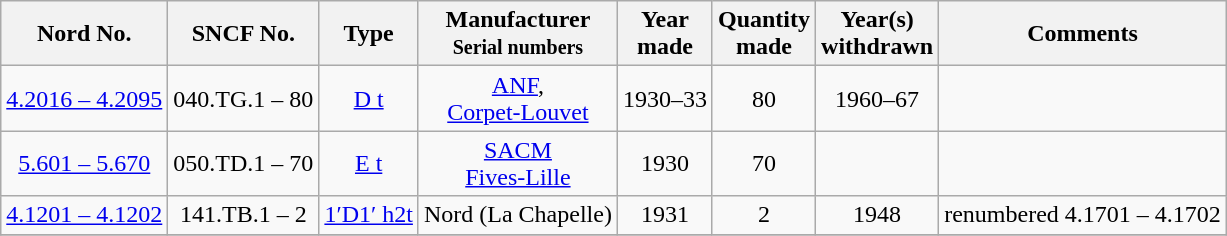<table class="wikitable" style="text-align:center">
<tr>
<th>Nord No.</th>
<th>SNCF No.</th>
<th>Type</th>
<th>Manufacturer<br><small>Serial numbers</small></th>
<th>Year<br>made</th>
<th>Quantity<br>made</th>
<th>Year(s)<br>withdrawn</th>
<th>Comments</th>
</tr>
<tr>
<td><a href='#'>4.2016 – 4.2095</a></td>
<td>040.TG.1 – 80</td>
<td><a href='#'>D t</a></td>
<td><a href='#'>ANF</a>,<br><a href='#'>Corpet-Louvet</a></td>
<td>1930–33</td>
<td>80</td>
<td>1960–67</td>
<td align=left></td>
</tr>
<tr>
<td><a href='#'>5.601 – 5.670</a></td>
<td>050.TD.1 – 70</td>
<td><a href='#'>E t</a></td>
<td><a href='#'>SACM</a><br><a href='#'>Fives-Lille</a></td>
<td>1930</td>
<td>70</td>
<td></td>
<td align=left></td>
</tr>
<tr>
<td><a href='#'>4.1201 – 4.1202</a></td>
<td>141.TB.1 – 2</td>
<td><a href='#'>1′D1′ h2t</a></td>
<td>Nord (La Chapelle)</td>
<td>1931</td>
<td>2</td>
<td>1948</td>
<td align=left>renumbered 4.1701 – 4.1702 </td>
</tr>
<tr>
</tr>
</table>
